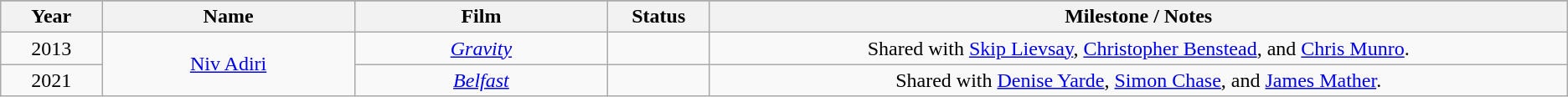<table class="wikitable" style="text-align: center">
<tr ---- bgcolor="#bfd7ff">
</tr>
<tr ---- bgcolor="#ebf5ff">
<th width="75">Year</th>
<th width="200">Name</th>
<th width="200">Film</th>
<th width="75">Status</th>
<th width="700">Milestone / Notes</th>
</tr>
<tr>
<td>2013</td>
<td rowspan=2><a href='#'>Niv Adiri</a></td>
<td><em><a href='#'>Gravity</a></em></td>
<td></td>
<td>Shared with <a href='#'>Skip Lievsay</a>, <a href='#'>Christopher Benstead</a>, and <a href='#'>Chris Munro</a>.</td>
</tr>
<tr>
<td>2021</td>
<td><em><a href='#'>Belfast</a></em></td>
<td></td>
<td>Shared with <a href='#'>Denise Yarde</a>, <a href='#'>Simon Chase</a>, and <a href='#'>James Mather</a>.</td>
</tr>
</table>
